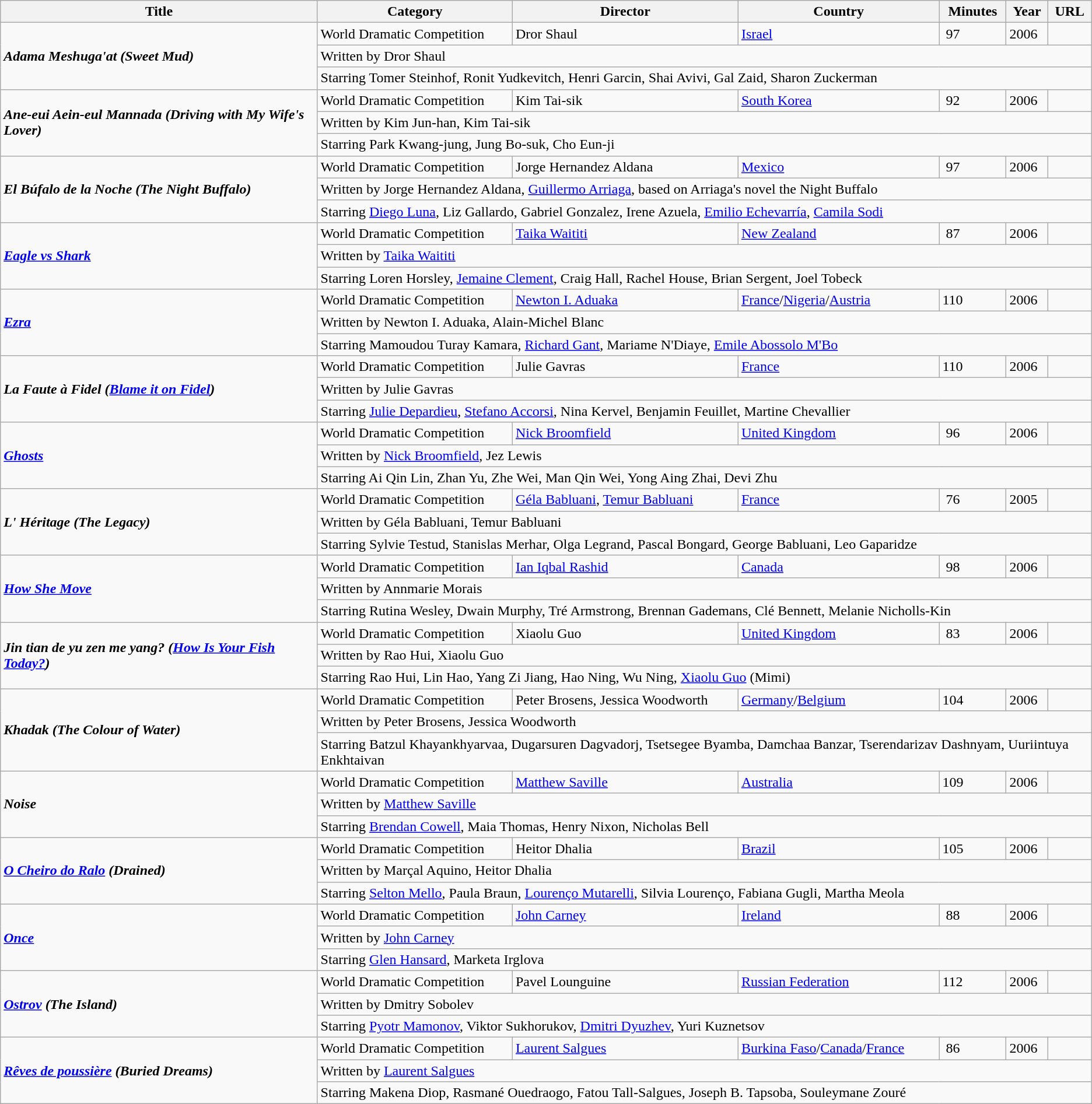<table class="wikitable" style="text-align:left">
<tr bgcolor="#ffffff">
<th>Title</th>
<th>Category</th>
<th>Director</th>
<th>Country</th>
<th>Minutes</th>
<th>Year</th>
<th>URL</th>
</tr>
<tr>
<td rowspan="3"><strong><em>Adama Meshuga'at (Sweet Mud)</em></strong></td>
<td>World Dramatic Competition</td>
<td>Dror Shaul</td>
<td><a href='#'>Israel</a></td>
<td> 97</td>
<td>2006</td>
<td> </td>
</tr>
<tr>
<td colspan="6">Written by Dror Shaul</td>
</tr>
<tr>
<td colspan="6">Starring Tomer Steinhof, Ronit Yudkevitch, Henri Garcin, Shai Avivi, Gal Zaid, Sharon Zuckerman</td>
</tr>
<tr>
<td rowspan="3"><strong><em>Ane-eui Aein-eul Mannada (Driving with My Wife's Lover)</em></strong></td>
<td>World Dramatic Competition</td>
<td>Kim Tai-sik</td>
<td><a href='#'>South Korea</a></td>
<td> 92</td>
<td>2006</td>
<td></td>
</tr>
<tr>
<td colspan="6">Written by Kim Jun-han, Kim Tai-sik</td>
</tr>
<tr>
<td colspan="6">Starring Park Kwang-jung, Jung Bo-suk, Cho Eun-ji</td>
</tr>
<tr>
<td rowspan="3"><strong><em>El Búfalo de la Noche (The Night Buffalo)</em></strong></td>
<td>World Dramatic Competition</td>
<td>Jorge Hernandez Aldana</td>
<td><a href='#'>Mexico</a></td>
<td> 97</td>
<td>2006</td>
<td> </td>
</tr>
<tr>
<td colspan="6">Written by Jorge Hernandez Aldana, <a href='#'>Guillermo Arriaga</a>, based on Arriaga's novel the Night Buffalo</td>
</tr>
<tr>
<td colspan="6">Starring <a href='#'>Diego Luna</a>, Liz Gallardo, Gabriel Gonzalez, Irene Azuela, <a href='#'>Emilio Echevarría</a>, <a href='#'>Camila Sodi</a></td>
</tr>
<tr>
<td rowspan="3"><strong><em><a href='#'>Eagle vs Shark</a></em></strong></td>
<td>World Dramatic Competition</td>
<td><a href='#'>Taika Waititi</a></td>
<td><a href='#'>New Zealand</a></td>
<td> 87</td>
<td>2006</td>
<td> </td>
</tr>
<tr>
<td colspan="6">Written by <a href='#'>Taika Waititi</a></td>
</tr>
<tr>
<td colspan="6">Starring Loren Horsley, <a href='#'>Jemaine Clement</a>, Craig Hall, Rachel House, Brian Sergent, Joel Tobeck</td>
</tr>
<tr>
<td rowspan="3"><strong><em><a href='#'>Ezra</a></em></strong></td>
<td>World Dramatic Competition</td>
<td><a href='#'>Newton I. Aduaka</a></td>
<td><a href='#'>France</a>/<a href='#'>Nigeria</a>/<a href='#'>Austria</a></td>
<td>110</td>
<td>2006</td>
<td> </td>
</tr>
<tr>
<td colspan="6">Written by Newton I. Aduaka, Alain-Michel Blanc</td>
</tr>
<tr>
<td colspan="6">Starring Mamoudou Turay Kamara, <a href='#'>Richard Gant</a>, Mariame N'Diaye, <a href='#'>Emile Abossolo M'Bo</a></td>
</tr>
<tr>
<td rowspan="3"><strong><em>La Faute à Fidel (<a href='#'>Blame it on Fidel</a>)</em></strong></td>
<td>World Dramatic Competition</td>
<td>Julie Gavras</td>
<td><a href='#'>France</a></td>
<td>110</td>
<td>2006</td>
<td> </td>
</tr>
<tr>
<td colspan="6">Written by Julie Gavras</td>
</tr>
<tr>
<td colspan="6">Starring <a href='#'>Julie Depardieu</a>, <a href='#'>Stefano Accorsi</a>, Nina Kervel, Benjamin Feuillet, Martine Chevallier</td>
</tr>
<tr>
<td rowspan="3"><strong><em><a href='#'>Ghosts</a></em></strong></td>
<td>World Dramatic Competition</td>
<td><a href='#'>Nick Broomfield</a></td>
<td><a href='#'>United Kingdom</a></td>
<td> 96</td>
<td>2006</td>
<td> </td>
</tr>
<tr>
<td colspan="6">Written by <a href='#'>Nick Broomfield</a>, Jez Lewis</td>
</tr>
<tr>
<td colspan="6">Starring Ai Qin Lin, Zhan Yu, Zhe Wei, Man Qin Wei, Yong Aing Zhai, Devi Zhu</td>
</tr>
<tr>
<td rowspan="3"><strong><em>L' Héritage (The Legacy)</em></strong></td>
<td>World Dramatic Competition</td>
<td><a href='#'>Géla Babluani</a>, <a href='#'>Temur Babluani</a></td>
<td><a href='#'>France</a></td>
<td> 76</td>
<td>2005</td>
<td> </td>
</tr>
<tr>
<td colspan="6">Written by Géla Babluani, Temur Babluani</td>
</tr>
<tr>
<td colspan="6">Starring Sylvie Testud, Stanislas Merhar, Olga Legrand, Pascal Bongard, George Babluani, Leo Gaparidze</td>
</tr>
<tr>
<td rowspan="3"><strong><em><a href='#'>How She Move</a></em></strong></td>
<td>World Dramatic Competition</td>
<td><a href='#'>Ian Iqbal Rashid</a></td>
<td><a href='#'>Canada</a></td>
<td> 98</td>
<td>2006</td>
<td> </td>
</tr>
<tr>
<td colspan="6">Written by Annmarie Morais</td>
</tr>
<tr>
<td colspan="6">Starring Rutina Wesley, Dwain Murphy, Tré Armstrong, Brennan Gademans, Clé Bennett, Melanie Nicholls-Kin</td>
</tr>
<tr>
<td rowspan="3"><strong><em>Jin tian de yu zen me yang? (<a href='#'>How Is Your Fish Today?</a>)</em></strong></td>
<td>World Dramatic Competition</td>
<td>Xiaolu Guo</td>
<td><a href='#'>United Kingdom</a></td>
<td> 83</td>
<td>2006</td>
<td> </td>
</tr>
<tr>
<td colspan="6">Written by Rao Hui, Xiaolu Guo</td>
</tr>
<tr>
<td colspan="6">Starring Rao Hui, Lin Hao, Yang Zi Jiang, Hao Ning, Wu Ning, <a href='#'>Xiaolu Guo</a> (Mimi)</td>
</tr>
<tr>
<td rowspan="3"><strong><em>Khadak (The Colour of Water)</em></strong></td>
<td>World Dramatic Competition</td>
<td>Peter Brosens, Jessica Woodworth</td>
<td><a href='#'>Germany</a>/<a href='#'>Belgium</a></td>
<td>104</td>
<td>2006</td>
<td> </td>
</tr>
<tr>
<td colspan="6">Written by Peter Brosens, Jessica Woodworth</td>
</tr>
<tr>
<td colspan="6">Starring Batzul Khayankhyarvaa, Dugarsuren Dagvadorj, Tsetsegee Byamba, Damchaa Banzar, Tserendarizav Dashnyam, Uuriintuya Enkhtaivan</td>
</tr>
<tr>
<td rowspan="3"><strong><em>Noise</em></strong></td>
<td>World Dramatic Competition</td>
<td><a href='#'>Matthew Saville</a></td>
<td><a href='#'>Australia</a></td>
<td>109</td>
<td>2006</td>
<td> </td>
</tr>
<tr>
<td colspan="6">Written by <a href='#'>Matthew Saville</a></td>
</tr>
<tr>
<td colspan="6">Starring <a href='#'>Brendan Cowell</a>, Maia Thomas, Henry Nixon, Nicholas Bell</td>
</tr>
<tr>
<td rowspan="3"><strong><em><a href='#'>O Cheiro do Ralo</a> (Drained)</em></strong></td>
<td>World Dramatic Competition</td>
<td>Heitor Dhalia</td>
<td><a href='#'>Brazil</a></td>
<td>105</td>
<td>2006</td>
<td> </td>
</tr>
<tr>
<td colspan="6">Written by Marçal Aquino, Heitor Dhalia</td>
</tr>
<tr>
<td colspan="6">Starring <a href='#'>Selton Mello</a>, Paula Braun, <a href='#'>Lourenço Mutarelli</a>, Silvia Lourenço, Fabiana Gugli, Martha Meola</td>
</tr>
<tr>
<td rowspan="3"><strong><em><a href='#'>Once</a></em></strong></td>
<td>World Dramatic Competition</td>
<td><a href='#'>John Carney</a></td>
<td><a href='#'>Ireland</a></td>
<td> 88</td>
<td>2006</td>
<td> </td>
</tr>
<tr>
<td colspan="6">Written by <a href='#'>John Carney</a></td>
</tr>
<tr>
<td colspan="6">Starring <a href='#'>Glen Hansard</a>, Marketa Irglova</td>
</tr>
<tr>
<td rowspan="3"><strong><em><a href='#'>Ostrov</a> (The Island)</em></strong></td>
<td>World Dramatic Competition</td>
<td>Pavel Lounguine</td>
<td><a href='#'>Russian Federation</a></td>
<td>112</td>
<td>2006</td>
<td> </td>
</tr>
<tr>
<td colspan="6">Written by Dmitry Sobolev</td>
</tr>
<tr>
<td colspan="6">Starring <a href='#'>Pyotr Mamonov</a>, Viktor Sukhorukov, <a href='#'>Dmitri Dyuzhev</a>, Yuri Kuznetsov</td>
</tr>
<tr>
<td rowspan="3"><strong><em><a href='#'>Rêves de poussière</a> (Buried Dreams)</em></strong></td>
<td>World Dramatic Competition</td>
<td><a href='#'>Laurent Salgues</a></td>
<td><a href='#'>Burkina Faso</a>/<a href='#'>Canada</a>/<a href='#'>France</a></td>
<td> 86</td>
<td>2006</td>
<td> </td>
</tr>
<tr>
<td colspan="6">Written by <a href='#'>Laurent Salgues</a></td>
</tr>
<tr>
<td colspan="6">Starring Makena Diop, Rasmané Ouedraogo, Fatou Tall-Salgues, Joseph B. Tapsoba, Souleymane Zouré</td>
</tr>
</table>
